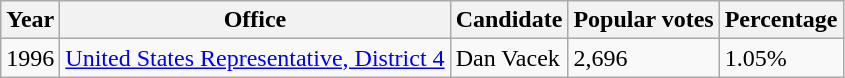<table class="wikitable">
<tr>
<th>Year</th>
<th>Office</th>
<th>Candidate</th>
<th>Popular votes</th>
<th>Percentage</th>
</tr>
<tr>
<td>1996</td>
<td><a href='#'>United States Representative, District 4</a></td>
<td>Dan Vacek</td>
<td>2,696</td>
<td>1.05%</td>
</tr>
</table>
